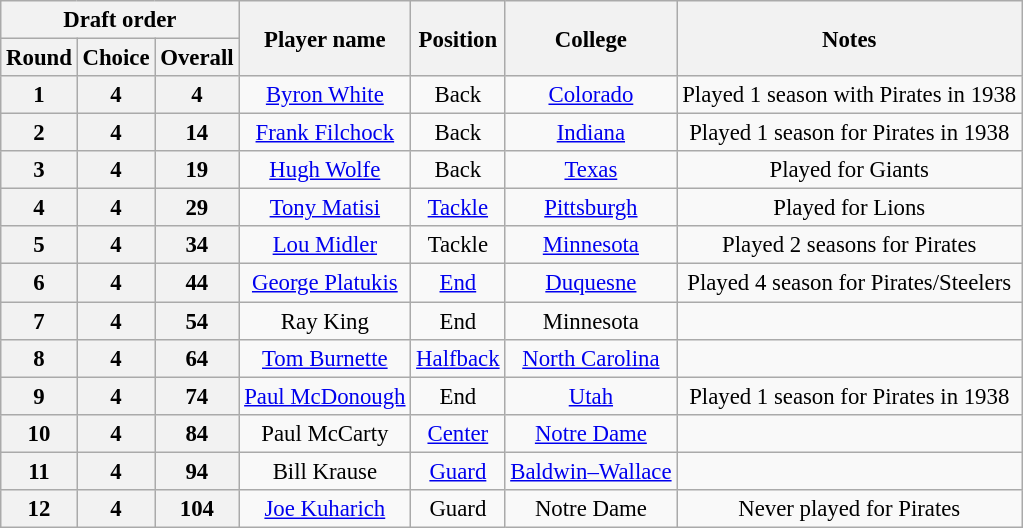<table class="wikitable" style="font-size: 95%;">
<tr>
<th colspan="3">Draft order</th>
<th rowspan="2">Player name</th>
<th rowspan="2">Position</th>
<th rowspan="2">College</th>
<th rowspan="2">Notes</th>
</tr>
<tr>
<th>Round</th>
<th>Choice</th>
<th>Overall</th>
</tr>
<tr style="text-align:center;">
<th><strong>1</strong></th>
<th><strong>4</strong></th>
<th><strong>4</strong></th>
<td><a href='#'>Byron White</a></td>
<td>Back</td>
<td><a href='#'>Colorado</a></td>
<td>Played 1 season with Pirates in 1938</td>
</tr>
<tr style="text-align:center;">
<th><strong>2</strong></th>
<th><strong>4</strong></th>
<th><strong>14</strong></th>
<td><a href='#'>Frank Filchock</a></td>
<td>Back</td>
<td><a href='#'>Indiana</a></td>
<td>Played 1 season for Pirates in 1938</td>
</tr>
<tr style="text-align:center;">
<th><strong>3</strong></th>
<th><strong>4</strong></th>
<th><strong>19</strong></th>
<td><a href='#'>Hugh Wolfe</a></td>
<td>Back</td>
<td><a href='#'>Texas</a></td>
<td>Played for Giants</td>
</tr>
<tr style="text-align:center;">
<th><strong>4</strong></th>
<th><strong>4</strong></th>
<th><strong>29</strong></th>
<td><a href='#'>Tony Matisi</a></td>
<td><a href='#'>Tackle</a></td>
<td><a href='#'>Pittsburgh</a></td>
<td>Played for Lions</td>
</tr>
<tr style="text-align:center;">
<th><strong>5</strong></th>
<th><strong>4</strong></th>
<th><strong>34</strong></th>
<td><a href='#'>Lou Midler</a></td>
<td>Tackle</td>
<td><a href='#'>Minnesota</a></td>
<td>Played 2 seasons for Pirates</td>
</tr>
<tr style="text-align:center;">
<th><strong>6</strong></th>
<th><strong>4</strong></th>
<th><strong>44</strong></th>
<td><a href='#'>George Platukis</a></td>
<td><a href='#'>End</a></td>
<td><a href='#'>Duquesne</a></td>
<td>Played 4 season for Pirates/Steelers</td>
</tr>
<tr style="text-align:center;">
<th><strong>7</strong></th>
<th><strong>4</strong></th>
<th><strong>54</strong></th>
<td>Ray King</td>
<td>End</td>
<td>Minnesota</td>
<td></td>
</tr>
<tr style="text-align:center;">
<th><strong>8</strong></th>
<th><strong>4</strong></th>
<th><strong>64</strong></th>
<td><a href='#'>Tom Burnette</a></td>
<td><a href='#'>Halfback</a></td>
<td><a href='#'>North Carolina</a></td>
<td></td>
</tr>
<tr style="text-align:center;">
<th><strong>9</strong></th>
<th><strong>4</strong></th>
<th><strong>74</strong></th>
<td><a href='#'>Paul McDonough</a></td>
<td>End</td>
<td><a href='#'>Utah</a></td>
<td>Played 1 season for Pirates in 1938</td>
</tr>
<tr style="text-align:center;">
<th><strong>10</strong></th>
<th><strong>4</strong></th>
<th><strong>84</strong></th>
<td>Paul McCarty</td>
<td><a href='#'>Center</a></td>
<td><a href='#'>Notre Dame</a></td>
<td></td>
</tr>
<tr style="text-align:center;">
<th><strong>11</strong></th>
<th><strong>4</strong></th>
<th><strong>94</strong></th>
<td>Bill Krause</td>
<td><a href='#'>Guard</a></td>
<td><a href='#'>Baldwin–Wallace</a></td>
<td></td>
</tr>
<tr style="text-align:center;">
<th><strong>12</strong></th>
<th><strong>4</strong></th>
<th><strong>104</strong></th>
<td><a href='#'>Joe Kuharich</a></td>
<td>Guard</td>
<td>Notre Dame</td>
<td>Never played for Pirates</td>
</tr>
</table>
